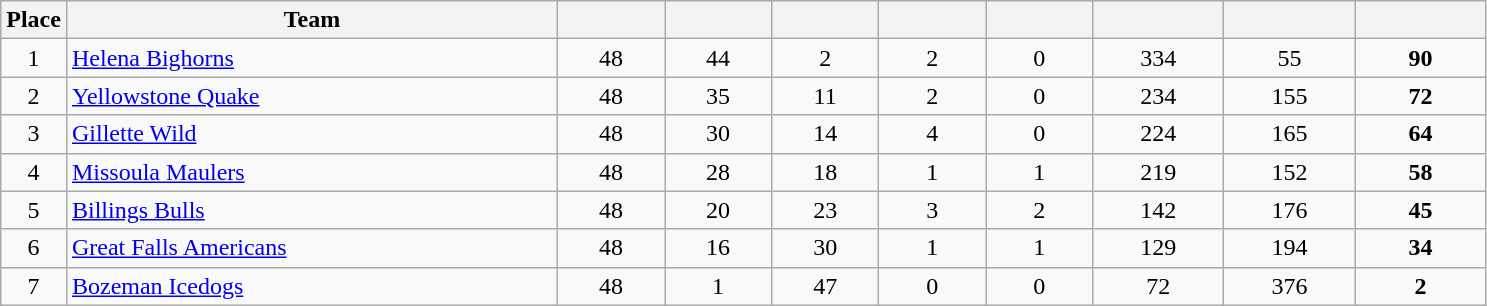<table class="wikitable sortable">
<tr>
<th style="width 5em;">Place</th>
<th style="width:20em;" class="unsortable">Team</th>
<th style="width:4em;" class="unsortable"></th>
<th style="width:4em;"></th>
<th style="width:4em;"></th>
<th style="width:4em;"></th>
<th style="width:4em;"></th>
<th style="width:5em;"></th>
<th style="width:5em;"></th>
<th style="width:5em;"></th>
</tr>
<tr style="text-align: center;">
<td>1</td>
<td align=left><a href='#'>Helena Bighorns</a></td>
<td>48</td>
<td>44</td>
<td>2</td>
<td>2</td>
<td>0</td>
<td>334</td>
<td>55</td>
<td><strong>90</strong></td>
</tr>
<tr style="text-align: center;">
<td>2</td>
<td align=left><a href='#'>Yellowstone Quake</a></td>
<td>48</td>
<td>35</td>
<td>11</td>
<td>2</td>
<td>0</td>
<td>234</td>
<td>155</td>
<td><strong>72</strong></td>
</tr>
<tr style="text-align: center;">
<td>3</td>
<td align=left><a href='#'>Gillette Wild</a></td>
<td>48</td>
<td>30</td>
<td>14</td>
<td>4</td>
<td>0</td>
<td>224</td>
<td>165</td>
<td><strong>64</strong></td>
</tr>
<tr style="text-align: center;">
<td>4</td>
<td align=left><a href='#'>Missoula Maulers</a></td>
<td>48</td>
<td>28</td>
<td>18</td>
<td>1</td>
<td>1</td>
<td>219</td>
<td>152</td>
<td><strong>58</strong></td>
</tr>
<tr style="text-align: center;">
<td>5</td>
<td align=left><a href='#'>Billings Bulls</a></td>
<td>48</td>
<td>20</td>
<td>23</td>
<td>3</td>
<td>2</td>
<td>142</td>
<td>176</td>
<td><strong>45</strong></td>
</tr>
<tr style="text-align: center;">
<td>6</td>
<td align=left><a href='#'>Great Falls Americans</a></td>
<td>48</td>
<td>16</td>
<td>30</td>
<td>1</td>
<td>1</td>
<td>129</td>
<td>194</td>
<td><strong>34</strong></td>
</tr>
<tr style="text-align: center;">
<td>7</td>
<td align=left><a href='#'>Bozeman Icedogs</a></td>
<td>48</td>
<td>1</td>
<td>47</td>
<td>0</td>
<td>0</td>
<td>72</td>
<td>376</td>
<td><strong>2</strong></td>
</tr>
</table>
